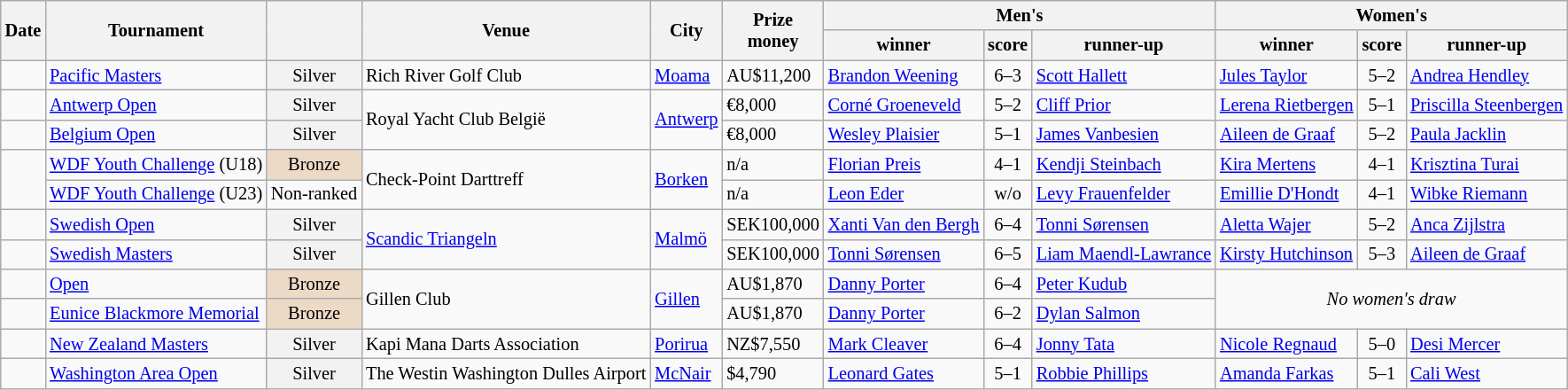<table class="wikitable sortable" style="font-size: 85%">
<tr>
<th rowspan="2">Date</th>
<th rowspan="2">Tournament</th>
<th rowspan="2"></th>
<th rowspan="2">Venue</th>
<th rowspan="2">City</th>
<th rowspan="2" class=unsortable>Prize<br>money</th>
<th colspan="3">Men's</th>
<th colspan="3">Women's</th>
</tr>
<tr>
<th>winner</th>
<th class=unsortable>score</th>
<th>runner-up</th>
<th>winner</th>
<th class=unsortable>score</th>
<th>runner-up</th>
</tr>
<tr>
<td></td>
<td><a href='#'>Pacific Masters</a></td>
<td bgcolor="f2f2f2" align="center">Silver</td>
<td>Rich River Golf Club</td>
<td> <a href='#'>Moama</a></td>
<td>AU$11,200</td>
<td> <a href='#'>Brandon Weening</a></td>
<td align="center">6–3</td>
<td> <a href='#'>Scott Hallett</a></td>
<td> <a href='#'>Jules Taylor</a></td>
<td align="center">5–2</td>
<td> <a href='#'>Andrea Hendley</a></td>
</tr>
<tr>
<td></td>
<td><a href='#'>Antwerp Open</a></td>
<td bgcolor="f2f2f2" align="center">Silver</td>
<td rowspan=2>Royal Yacht Club België</td>
<td rowspan=2> <a href='#'>Antwerp</a></td>
<td>€8,000</td>
<td> <a href='#'>Corné Groeneveld</a></td>
<td align="center">5–2</td>
<td> <a href='#'>Cliff Prior</a></td>
<td> <a href='#'>Lerena Rietbergen</a></td>
<td align="center">5–1</td>
<td> <a href='#'>Priscilla Steenbergen</a></td>
</tr>
<tr>
<td></td>
<td><a href='#'>Belgium Open</a></td>
<td bgcolor="f2f2f2" align="center">Silver</td>
<td>€8,000</td>
<td> <a href='#'>Wesley Plaisier</a></td>
<td align="center">5–1</td>
<td> <a href='#'>James Vanbesien</a></td>
<td> <a href='#'>Aileen de Graaf</a></td>
<td align="center">5–2</td>
<td> <a href='#'>Paula Jacklin</a></td>
</tr>
<tr>
<td rowspan=2></td>
<td><a href='#'>WDF Youth Challenge</a> (U18)</td>
<td bgcolor="ecd9c6" align="center">Bronze</td>
<td rowspan=2>Check-Point Darttreff</td>
<td rowspan=2> <a href='#'>Borken</a></td>
<td>n/a</td>
<td> <a href='#'>Florian Preis</a></td>
<td align="center">4–1</td>
<td> <a href='#'>Kendji Steinbach</a></td>
<td> <a href='#'>Kira Mertens</a></td>
<td align="center">4–1</td>
<td> <a href='#'>Krisztina Turai</a></td>
</tr>
<tr>
<td><a href='#'>WDF Youth Challenge</a> (U23)</td>
<td align="center">Non-ranked</td>
<td>n/a</td>
<td> <a href='#'>Leon Eder</a></td>
<td align="center">w/o</td>
<td> <a href='#'>Levy Frauenfelder</a></td>
<td> <a href='#'>Emillie D'Hondt</a></td>
<td align="center">4–1</td>
<td> <a href='#'>Wibke Riemann</a></td>
</tr>
<tr>
<td></td>
<td><a href='#'>Swedish Open</a></td>
<td bgcolor="f2f2f2" align="center">Silver</td>
<td rowspan=2><a href='#'>Scandic Triangeln</a></td>
<td rowspan=2> <a href='#'>Malmö</a></td>
<td>SEK100,000</td>
<td> <a href='#'>Xanti Van den Bergh</a></td>
<td align="center">6–4</td>
<td> <a href='#'>Tonni Sørensen</a></td>
<td> <a href='#'>Aletta Wajer</a></td>
<td align="center">5–2</td>
<td> <a href='#'>Anca Zijlstra</a></td>
</tr>
<tr>
<td></td>
<td><a href='#'>Swedish Masters</a></td>
<td bgcolor="f2f2f2" align="center">Silver</td>
<td>SEK100,000</td>
<td> <a href='#'>Tonni Sørensen</a></td>
<td align="center">6–5</td>
<td> <a href='#'>Liam Maendl-Lawrance</a></td>
<td> <a href='#'>Kirsty Hutchinson</a></td>
<td align="center">5–3</td>
<td> <a href='#'>Aileen de Graaf</a></td>
</tr>
<tr>
<td></td>
<td><a href='#'> Open</a></td>
<td bgcolor="ecd9c6" align="center">Bronze</td>
<td rowspan=2>Gillen Club</td>
<td rowspan=2> <a href='#'>Gillen</a></td>
<td>AU$1,870</td>
<td> <a href='#'>Danny Porter</a></td>
<td align="center">6–4</td>
<td> <a href='#'>Peter Kudub</a></td>
<td rowspan=2 colspan=3 align="center"><em>No women's draw</em></td>
</tr>
<tr>
<td></td>
<td><a href='#'>Eunice Blackmore Memorial</a></td>
<td bgcolor="ecd9c6" align="center">Bronze</td>
<td>AU$1,870</td>
<td> <a href='#'>Danny Porter</a></td>
<td align="center">6–2</td>
<td> <a href='#'>Dylan Salmon</a></td>
</tr>
<tr>
<td></td>
<td><a href='#'>New Zealand Masters</a></td>
<td bgcolor="f2f2f2" align="center">Silver</td>
<td>Kapi Mana Darts Association</td>
<td> <a href='#'>Porirua</a></td>
<td>NZ$7,550</td>
<td> <a href='#'>Mark Cleaver</a></td>
<td align="center">6–4</td>
<td> <a href='#'>Jonny Tata</a></td>
<td> <a href='#'>Nicole Regnaud</a></td>
<td align="center">5–0</td>
<td> <a href='#'>Desi Mercer</a></td>
</tr>
<tr>
<td></td>
<td><a href='#'>Washington Area Open</a></td>
<td bgcolor="f2f2f2" align="center">Silver</td>
<td>The Westin Washington Dulles Airport</td>
<td> <a href='#'>McNair</a></td>
<td>$4,790</td>
<td> <a href='#'>Leonard Gates</a></td>
<td align="center">5–1</td>
<td> <a href='#'>Robbie Phillips</a></td>
<td> <a href='#'>Amanda Farkas</a></td>
<td align="center">5–1</td>
<td> <a href='#'>Cali West</a></td>
</tr>
</table>
